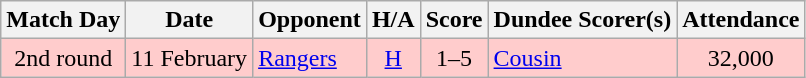<table class="wikitable" style="text-align:center">
<tr>
<th>Match Day</th>
<th>Date</th>
<th>Opponent</th>
<th>H/A</th>
<th>Score</th>
<th>Dundee Scorer(s)</th>
<th>Attendance</th>
</tr>
<tr bgcolor="#FFCCCC">
<td>2nd round</td>
<td align="left">11 February</td>
<td align="left"><a href='#'>Rangers</a></td>
<td><a href='#'>H</a></td>
<td>1–5</td>
<td align="left"><a href='#'>Cousin</a></td>
<td>32,000</td>
</tr>
</table>
